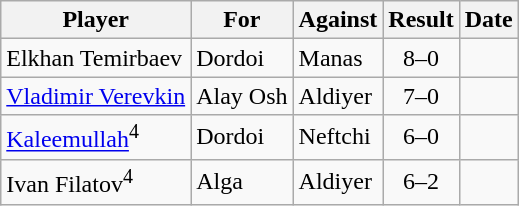<table class="wikitable sortable">
<tr>
<th>Player</th>
<th>For</th>
<th>Against</th>
<th style="text-align:center">Result</th>
<th>Date</th>
</tr>
<tr>
<td> Elkhan Temirbaev</td>
<td>Dordoi</td>
<td>Manas</td>
<td style="text-align:center;">8–0</td>
<td></td>
</tr>
<tr>
<td> <a href='#'>Vladimir Verevkin</a></td>
<td>Alay Osh</td>
<td>Aldiyer</td>
<td style="text-align:center;">7–0</td>
<td></td>
</tr>
<tr>
<td> <a href='#'>Kaleemullah</a><sup>4</sup></td>
<td>Dordoi</td>
<td>Neftchi</td>
<td style="text-align:center;">6–0</td>
<td></td>
</tr>
<tr>
<td> Ivan Filatov<sup>4</sup></td>
<td>Alga</td>
<td>Aldiyer</td>
<td style="text-align:center;">6–2</td>
<td></td>
</tr>
</table>
